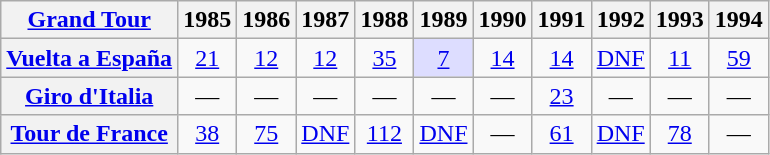<table class="wikitable plainrowheaders">
<tr>
<th scope="col"><a href='#'>Grand Tour</a></th>
<th scope="col">1985</th>
<th scope="col">1986</th>
<th scope="col">1987</th>
<th scope="col">1988</th>
<th scope="col">1989</th>
<th scope="col">1990</th>
<th scope="col">1991</th>
<th scope="col">1992</th>
<th scope="col">1993</th>
<th scope="col">1994</th>
</tr>
<tr style="text-align:center;">
<th scope="row"> <a href='#'>Vuelta a España</a></th>
<td><a href='#'>21</a></td>
<td><a href='#'>12</a></td>
<td><a href='#'>12</a></td>
<td><a href='#'>35</a></td>
<td style="background:#ddddff;"><a href='#'>7</a></td>
<td><a href='#'>14</a></td>
<td><a href='#'>14</a></td>
<td><a href='#'>DNF</a></td>
<td><a href='#'>11</a></td>
<td><a href='#'>59</a></td>
</tr>
<tr style="text-align:center;">
<th scope="row"> <a href='#'>Giro d'Italia</a></th>
<td>—</td>
<td>—</td>
<td>—</td>
<td>—</td>
<td>—</td>
<td>—</td>
<td><a href='#'>23</a></td>
<td>—</td>
<td>—</td>
<td>—</td>
</tr>
<tr style="text-align:center;">
<th scope="row">  <a href='#'>Tour de France</a></th>
<td><a href='#'>38</a></td>
<td><a href='#'>75</a></td>
<td><a href='#'>DNF</a></td>
<td><a href='#'>112</a></td>
<td><a href='#'>DNF</a></td>
<td>—</td>
<td><a href='#'>61</a></td>
<td><a href='#'>DNF</a></td>
<td><a href='#'>78</a></td>
<td>—</td>
</tr>
</table>
